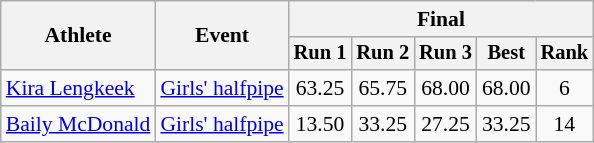<table class="wikitable" style="font-size:90%">
<tr>
<th rowspan=2>Athlete</th>
<th rowspan=2>Event</th>
<th colspan=5>Final</th>
</tr>
<tr style="font-size:95%">
<th>Run 1</th>
<th>Run 2</th>
<th>Run 3</th>
<th>Best</th>
<th>Rank</th>
</tr>
<tr align=center>
<td align=left><a href='#'>Kira Lengkeek</a></td>
<td align=left><a href='#'>Girls' halfpipe</a></td>
<td>63.25</td>
<td>65.75</td>
<td>68.00</td>
<td>68.00</td>
<td>6</td>
</tr>
<tr align=center>
<td align=left><a href='#'>Baily McDonald</a></td>
<td align=left><a href='#'>Girls' halfpipe</a></td>
<td>13.50</td>
<td>33.25</td>
<td>27.25</td>
<td>33.25</td>
<td>14</td>
</tr>
</table>
